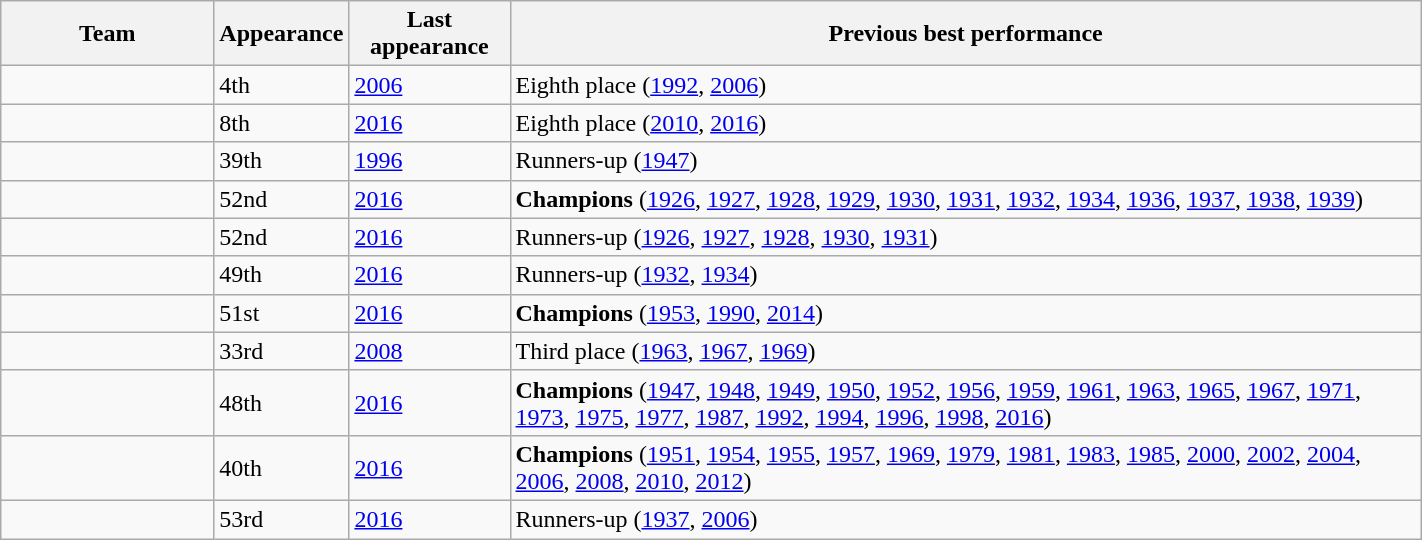<table class="wikitable sortable" width=75%>
<tr>
<th width=15%>Team</th>
<th>Appearance</th>
<th>Last appearance</th>
<th>Previous best performance</th>
</tr>
<tr>
<td></td>
<td>4th</td>
<td><a href='#'>2006</a></td>
<td>Eighth place (<a href='#'>1992</a>, <a href='#'>2006</a>)</td>
</tr>
<tr>
<td></td>
<td>8th</td>
<td><a href='#'>2016</a></td>
<td>Eighth place (<a href='#'>2010</a>, <a href='#'>2016</a>)</td>
</tr>
<tr>
<td></td>
<td>39th</td>
<td><a href='#'>1996</a></td>
<td>Runners-up (<a href='#'>1947</a>)</td>
</tr>
<tr>
<td></td>
<td>52nd</td>
<td><a href='#'>2016</a></td>
<td><strong>Champions</strong> (<a href='#'>1926</a>, <a href='#'>1927</a>, <a href='#'>1928</a>, <a href='#'>1929</a>, <a href='#'>1930</a>, <a href='#'>1931</a>, <a href='#'>1932</a>, <a href='#'>1934</a>, <a href='#'>1936</a>, <a href='#'>1937</a>, <a href='#'>1938</a>, <a href='#'>1939</a>)</td>
</tr>
<tr>
<td></td>
<td>52nd</td>
<td><a href='#'>2016</a></td>
<td>Runners-up (<a href='#'>1926</a>, <a href='#'>1927</a>, <a href='#'>1928</a>, <a href='#'>1930</a>, <a href='#'>1931</a>)</td>
</tr>
<tr>
<td></td>
<td>49th</td>
<td><a href='#'>2016</a></td>
<td>Runners-up (<a href='#'>1932</a>, <a href='#'>1934</a>)</td>
</tr>
<tr>
<td></td>
<td>51st</td>
<td><a href='#'>2016</a></td>
<td><strong>Champions</strong> (<a href='#'>1953</a>, <a href='#'>1990</a>, <a href='#'>2014</a>)</td>
</tr>
<tr>
<td></td>
<td>33rd</td>
<td><a href='#'>2008</a></td>
<td>Third place (<a href='#'>1963</a>, <a href='#'>1967</a>, <a href='#'>1969</a>)</td>
</tr>
<tr>
<td></td>
<td>48th</td>
<td><a href='#'>2016</a></td>
<td><strong>Champions</strong> (<a href='#'>1947</a>, <a href='#'>1948</a>, <a href='#'>1949</a>, <a href='#'>1950</a>, <a href='#'>1952</a>, <a href='#'>1956</a>, <a href='#'>1959</a>, <a href='#'>1961</a>, <a href='#'>1963</a>, <a href='#'>1965</a>, <a href='#'>1967</a>, <a href='#'>1971</a>, <a href='#'>1973</a>, <a href='#'>1975</a>, <a href='#'>1977</a>, <a href='#'>1987</a>, <a href='#'>1992</a>, <a href='#'>1994</a>, <a href='#'>1996</a>, <a href='#'>1998</a>, <a href='#'>2016</a>)</td>
</tr>
<tr>
<td></td>
<td>40th</td>
<td><a href='#'>2016</a></td>
<td><strong>Champions</strong> (<a href='#'>1951</a>, <a href='#'>1954</a>, <a href='#'>1955</a>, <a href='#'>1957</a>, <a href='#'>1969</a>, <a href='#'>1979</a>, <a href='#'>1981</a>, <a href='#'>1983</a>, <a href='#'>1985</a>, <a href='#'>2000</a>, <a href='#'>2002</a>, <a href='#'>2004</a>, <a href='#'>2006</a>, <a href='#'>2008</a>, <a href='#'>2010</a>, <a href='#'>2012</a>)</td>
</tr>
<tr>
<td></td>
<td>53rd</td>
<td><a href='#'>2016</a></td>
<td>Runners-up (<a href='#'>1937</a>, <a href='#'>2006</a>)</td>
</tr>
</table>
